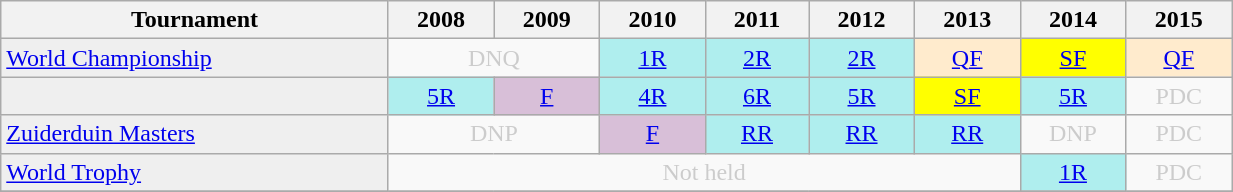<table class="wikitable" style="width:65%; margin:0">
<tr>
<th>Tournament</th>
<th>2008</th>
<th>2009</th>
<th>2010</th>
<th>2011</th>
<th>2012</th>
<th>2013</th>
<th>2014</th>
<th>2015</th>
</tr>
<tr>
<td style="background:#efefef;"><a href='#'>World Championship</a></td>
<td colspan="2" style="text-align:center; color:#ccc;">DNQ</td>
<td style="text-align:center; background:#afeeee;"><a href='#'>1R</a></td>
<td style="text-align:center; background:#afeeee;"><a href='#'>2R</a></td>
<td style="text-align:center; background:#afeeee;"><a href='#'>2R</a></td>
<td style="text-align:center; background:#ffebcd;"><a href='#'>QF</a></td>
<td style="text-align:center; background:yellow;"><a href='#'>SF</a></td>
<td style="text-align:center; background:#ffebcd;"><a href='#'>QF</a></td>
</tr>
<tr>
<td style="background:#efefef;"></td>
<td style="text-align:center; background:#afeeee;"><a href='#'>5R</a></td>
<td style="text-align:center; background:#d8bfd8;"><a href='#'>F</a></td>
<td style="text-align:center; background:#afeeee;"><a href='#'>4R</a></td>
<td style="text-align:center; background:#afeeee;"><a href='#'>6R</a></td>
<td style="text-align:center; background:#afeeee;"><a href='#'>5R</a></td>
<td style="text-align:center; background:yellow;"><a href='#'>SF</a></td>
<td style="text-align:center; background:#afeeee;"><a href='#'>5R</a></td>
<td style="text-align:center; color:#ccc;">PDC</td>
</tr>
<tr>
<td style="background:#efefef;"><a href='#'>Zuiderduin Masters</a></td>
<td colspan="2" style="text-align:center; color:#ccc;">DNP</td>
<td style="text-align:center; background:#d8bfd8;"><a href='#'>F</a></td>
<td style="text-align:center; background:#afeeee;"><a href='#'>RR</a></td>
<td style="text-align:center; background:#afeeee;"><a href='#'>RR</a></td>
<td style="text-align:center; background:#afeeee;"><a href='#'>RR</a></td>
<td style="text-align:center; color:#ccc;">DNP</td>
<td style="text-align:center; color:#ccc;">PDC</td>
</tr>
<tr>
<td style="background:#efefef;"><a href='#'>World Trophy</a></td>
<td colspan="6" style="text-align:center; color:#ccc;">Not held</td>
<td style="text-align:center; background:#afeeee;"><a href='#'>1R</a></td>
<td style="text-align:center; color:#ccc;">PDC</td>
</tr>
<tr>
</tr>
</table>
